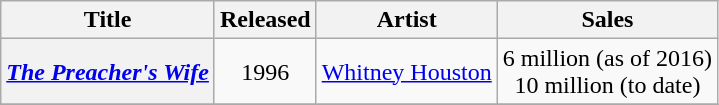<table class="wikitable plainrowheaders" style="text-align:center;">
<tr>
<th>Title</th>
<th>Released</th>
<th>Artist</th>
<th>Sales</th>
</tr>
<tr>
<th scope="row"><em><a href='#'>The Preacher's Wife</a></em></th>
<td>1996</td>
<td><a href='#'>Whitney Houston</a></td>
<td>6 million (as of 2016)<br>10 million (to date)</td>
</tr>
<tr>
</tr>
</table>
